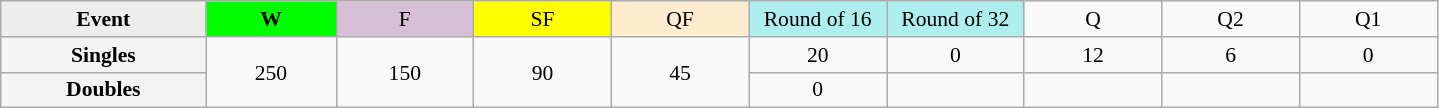<table class=wikitable style=font-size:90%;text-align:center>
<tr>
<td style="width:130px; background:#ededed;"><strong>Event</strong></td>
<td style="width:80px; background:lime;"><strong>W</strong></td>
<td style="width:85px; background:thistle;">F</td>
<td style="width:85px; background:#ff0;">SF</td>
<td style="width:85px; background:#ffebcd;">QF</td>
<td style="width:85px; background:#afeeee;">Round of 16</td>
<td style="width:85px; background:#afeeee;">Round of 32</td>
<td width=85>Q</td>
<td width=85>Q2</td>
<td width=85>Q1</td>
</tr>
<tr>
<th style="background:#f4f4f4;">Singles</th>
<td rowspan=2>250</td>
<td rowspan=2>150</td>
<td rowspan=2>90</td>
<td rowspan=2>45</td>
<td>20</td>
<td>0</td>
<td>12</td>
<td>6</td>
<td>0</td>
</tr>
<tr>
<th style="background:#f4f4f4;">Doubles</th>
<td>0</td>
<td></td>
<td></td>
<td></td>
<td></td>
</tr>
</table>
